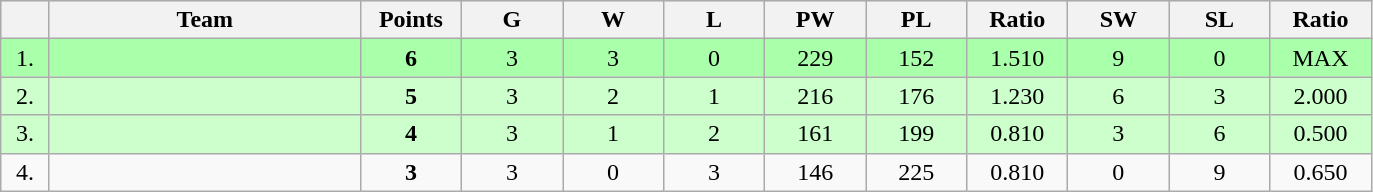<table class=wikitable style="text-align:center">
<tr style="background: #DCDCDC">
<th width="25"></th>
<th width="200">Team</th>
<th width="60">Points</th>
<th width="60">G</th>
<th width="60">W</th>
<th width="60">L</th>
<th width="60">PW</th>
<th width="60">PL</th>
<th width="60">Ratio</th>
<th width="60">SW</th>
<th width="60">SL</th>
<th width="60">Ratio</th>
</tr>
<tr style="background: #AAFFAA">
<td>1.</td>
<td align=left></td>
<td><strong>6</strong></td>
<td>3</td>
<td>3</td>
<td>0</td>
<td>229</td>
<td>152</td>
<td>1.510</td>
<td>9</td>
<td>0</td>
<td>MAX</td>
</tr>
<tr style="background: #CCFFCC">
<td>2.</td>
<td align=left></td>
<td><strong>5</strong></td>
<td>3</td>
<td>2</td>
<td>1</td>
<td>216</td>
<td>176</td>
<td>1.230</td>
<td>6</td>
<td>3</td>
<td>2.000</td>
</tr>
<tr style="background: #CCFFCC">
<td>3.</td>
<td align=left></td>
<td><strong>4</strong></td>
<td>3</td>
<td>1</td>
<td>2</td>
<td>161</td>
<td>199</td>
<td>0.810</td>
<td>3</td>
<td>6</td>
<td>0.500</td>
</tr>
<tr>
<td>4.</td>
<td align=left></td>
<td><strong>3</strong></td>
<td>3</td>
<td>0</td>
<td>3</td>
<td>146</td>
<td>225</td>
<td>0.810</td>
<td>0</td>
<td>9</td>
<td>0.650</td>
</tr>
</table>
